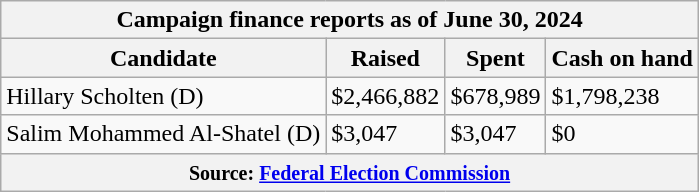<table class="wikitable sortable">
<tr>
<th colspan=4>Campaign finance reports as of June 30, 2024</th>
</tr>
<tr style="text-align:center;">
<th>Candidate</th>
<th>Raised</th>
<th>Spent</th>
<th>Cash on hand</th>
</tr>
<tr>
<td>Hillary Scholten (D)</td>
<td>$2,466,882</td>
<td>$678,989</td>
<td>$1,798,238</td>
</tr>
<tr>
<td>Salim Mohammed Al-Shatel (D)</td>
<td>$3,047</td>
<td>$3,047</td>
<td>$0</td>
</tr>
<tr>
<th colspan="4"><small>Source: <a href='#'>Federal Election Commission</a></small></th>
</tr>
</table>
